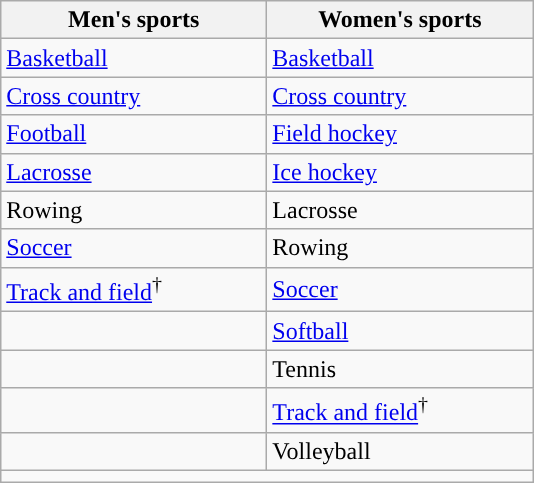<table class="wikitable" style=" ">
<tr>
<th width=170px>Men's sports</th>
<th width=170px>Women's sports</th>
</tr>
<tr>
<td><a href='#'>Basketball</a></td>
<td><a href='#'>Basketball</a></td>
</tr>
<tr>
<td><a href='#'>Cross country</a></td>
<td><a href='#'>Cross country</a></td>
</tr>
<tr>
<td><a href='#'>Football</a></td>
<td><a href='#'>Field hockey</a></td>
</tr>
<tr>
<td><a href='#'>Lacrosse</a></td>
<td><a href='#'>Ice hockey</a></td>
</tr>
<tr>
<td>Rowing</td>
<td>Lacrosse</td>
</tr>
<tr>
<td><a href='#'>Soccer</a></td>
<td>Rowing</td>
</tr>
<tr>
<td><a href='#'>Track and field</a><sup>†</sup></td>
<td><a href='#'>Soccer</a></td>
</tr>
<tr>
<td></td>
<td><a href='#'>Softball</a></td>
</tr>
<tr>
<td></td>
<td>Tennis</td>
</tr>
<tr>
<td></td>
<td><a href='#'>Track and field</a><sup>†</sup></td>
</tr>
<tr>
<td></td>
<td>Volleyball</td>
</tr>
<tr>
<td colspan="2"></td>
</tr>
</table>
